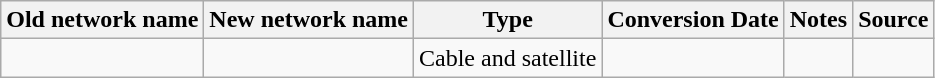<table class="wikitable">
<tr>
<th>Old network name</th>
<th>New network name</th>
<th>Type</th>
<th>Conversion Date</th>
<th>Notes</th>
<th>Source</th>
</tr>
<tr>
<td><a href='#'></a></td>
<td></td>
<td>Cable and satellite</td>
<td></td>
<td></td>
<td></td>
</tr>
</table>
